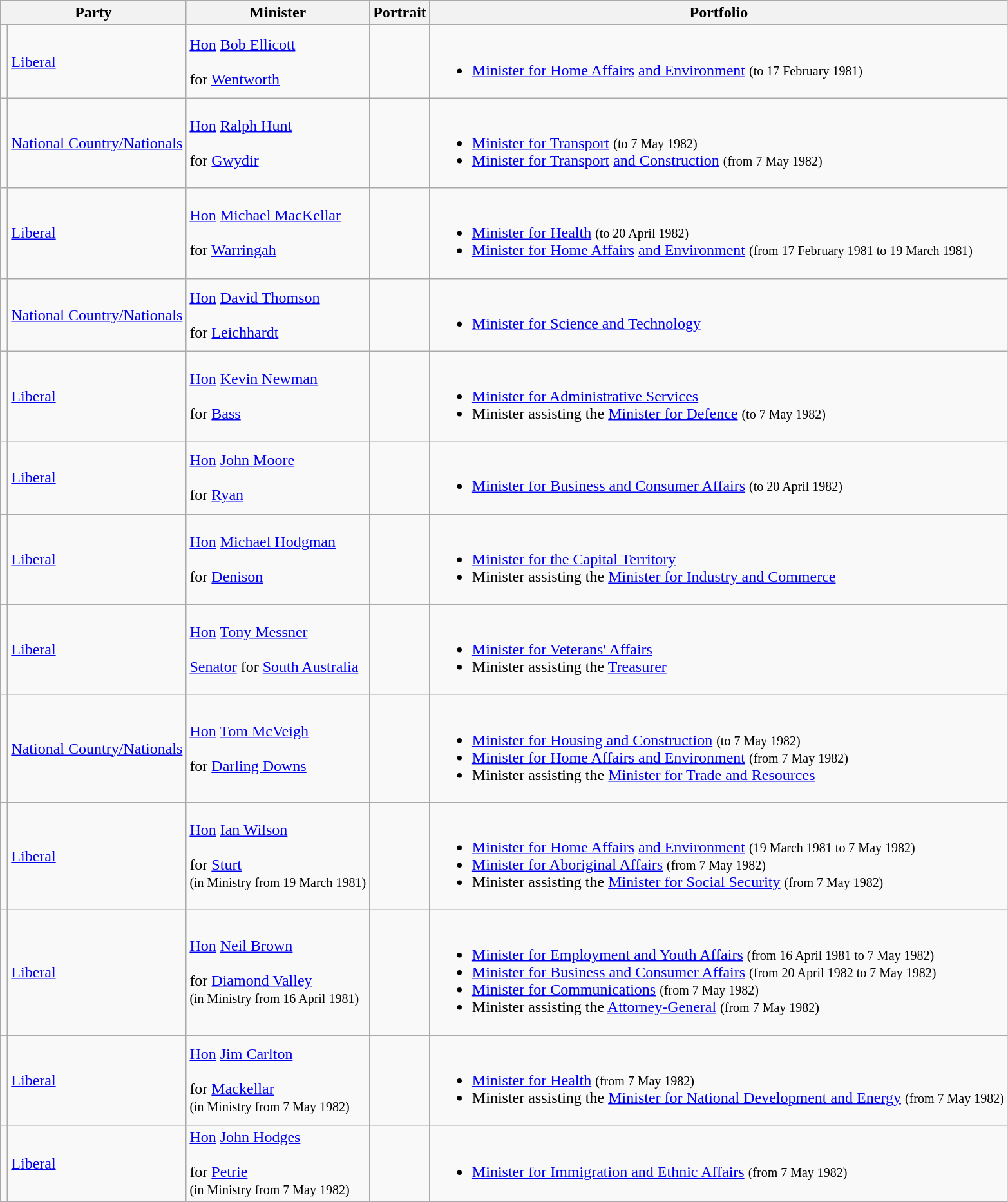<table class="wikitable sortable">
<tr>
<th colspan="2">Party</th>
<th>Minister</th>
<th>Portrait</th>
<th>Portfolio</th>
</tr>
<tr>
<td></td>
<td><a href='#'>Liberal</a></td>
<td><a href='#'>Hon</a> <a href='#'>Bob Ellicott</a>  <br><br> for <a href='#'>Wentworth</a> <br></td>
<td></td>
<td><br><ul><li><a href='#'>Minister for Home Affairs</a> <a href='#'>and Environment</a> <small>(to 17 February 1981)</small></li></ul></td>
</tr>
<tr>
<td></td>
<td><a href='#'>National Country/Nationals</a></td>
<td><a href='#'>Hon</a> <a href='#'>Ralph Hunt</a> <br><br> for <a href='#'>Gwydir</a> <br></td>
<td></td>
<td><br><ul><li><a href='#'>Minister for Transport</a> <small>(to 7 May 1982)</small></li><li><a href='#'>Minister for Transport</a> <a href='#'>and Construction</a> <small>(from 7 May 1982)</small></li></ul></td>
</tr>
<tr>
<td></td>
<td><a href='#'>Liberal</a></td>
<td><a href='#'>Hon</a> <a href='#'>Michael MacKellar</a> <br><br> for <a href='#'>Warringah</a> <br></td>
<td></td>
<td><br><ul><li><a href='#'>Minister for Health</a> <small>(to 20 April 1982)</small></li><li><a href='#'>Minister for Home Affairs</a> <a href='#'>and Environment</a> <small>(from 17 February 1981 to 19 March 1981)</small></li></ul></td>
</tr>
<tr>
<td></td>
<td><a href='#'>National Country/Nationals</a></td>
<td><a href='#'>Hon</a> <a href='#'>David Thomson</a>  <br><br> for <a href='#'>Leichhardt</a> <br></td>
<td></td>
<td><br><ul><li><a href='#'>Minister for Science and Technology</a></li></ul></td>
</tr>
<tr>
<td></td>
<td><a href='#'>Liberal</a></td>
<td><a href='#'>Hon</a> <a href='#'>Kevin Newman</a> <br><br> for <a href='#'>Bass</a> <br></td>
<td></td>
<td><br><ul><li><a href='#'>Minister for Administrative Services</a></li><li>Minister assisting the <a href='#'>Minister for Defence</a> <small>(to 7 May 1982)</small></li></ul></td>
</tr>
<tr>
<td></td>
<td><a href='#'>Liberal</a></td>
<td><a href='#'>Hon</a> <a href='#'>John Moore</a> <br><br> for <a href='#'>Ryan</a> <br></td>
<td></td>
<td><br><ul><li><a href='#'>Minister for Business and Consumer Affairs</a> <small>(to 20 April 1982)</small></li></ul></td>
</tr>
<tr>
<td></td>
<td><a href='#'>Liberal</a></td>
<td><a href='#'>Hon</a> <a href='#'>Michael Hodgman</a> <br><br> for <a href='#'>Denison</a> <br></td>
<td></td>
<td><br><ul><li><a href='#'>Minister for the Capital Territory</a></li><li>Minister assisting the <a href='#'>Minister for Industry and Commerce</a></li></ul></td>
</tr>
<tr>
<td></td>
<td><a href='#'>Liberal</a></td>
<td><a href='#'>Hon</a> <a href='#'>Tony Messner</a> <br><br><a href='#'>Senator</a> for <a href='#'>South Australia</a> <br></td>
<td></td>
<td><br><ul><li><a href='#'>Minister for Veterans' Affairs</a></li><li>Minister assisting the <a href='#'>Treasurer</a></li></ul></td>
</tr>
<tr>
<td></td>
<td><a href='#'>National Country/Nationals</a></td>
<td><a href='#'>Hon</a> <a href='#'>Tom McVeigh</a> <br><br> for <a href='#'>Darling Downs</a> <br></td>
<td></td>
<td><br><ul><li><a href='#'>Minister for Housing and Construction</a> <small>(to 7 May 1982)</small></li><li><a href='#'>Minister for Home Affairs and Environment</a> <small>(from 7 May 1982)</small></li><li>Minister assisting the <a href='#'>Minister for Trade and Resources</a></li></ul></td>
</tr>
<tr>
<td></td>
<td><a href='#'>Liberal</a></td>
<td><a href='#'>Hon</a> <a href='#'>Ian Wilson</a> <br><br> for <a href='#'>Sturt</a> <br>
<small>(in Ministry from 19 March 1981)</small></td>
<td></td>
<td><br><ul><li><a href='#'>Minister for Home Affairs</a> <a href='#'>and Environment</a> <small>(19 March 1981 to 7 May 1982)</small></li><li><a href='#'>Minister for Aboriginal Affairs</a> <small>(from 7 May 1982)</small></li><li>Minister assisting the <a href='#'>Minister for Social Security</a> <small>(from 7 May 1982)</small></li></ul></td>
</tr>
<tr>
<td></td>
<td><a href='#'>Liberal</a></td>
<td><a href='#'>Hon</a> <a href='#'>Neil Brown</a>  <br><br> for <a href='#'>Diamond Valley</a> <br>
<small>(in Ministry from 16 April 1981)</small></td>
<td></td>
<td><br><ul><li><a href='#'>Minister for Employment and Youth Affairs</a> <small>(from 16 April 1981 to 7 May 1982)</small></li><li><a href='#'>Minister for Business and Consumer Affairs</a> <small>(from 20 April 1982 to 7 May 1982)</small></li><li><a href='#'>Minister for Communications</a> <small>(from 7 May 1982)</small></li><li>Minister assisting the <a href='#'>Attorney-General</a> <small>(from 7 May 1982)</small></li></ul></td>
</tr>
<tr>
<td></td>
<td><a href='#'>Liberal</a></td>
<td><a href='#'>Hon</a> <a href='#'>Jim Carlton</a> <br><br> for <a href='#'>Mackellar</a> <br>
<small>(in Ministry from 7 May 1982)</small></td>
<td></td>
<td><br><ul><li><a href='#'>Minister for Health</a> <small>(from 7 May 1982)</small></li><li>Minister assisting the <a href='#'>Minister for National Development and Energy</a> <small>(from 7 May 1982)</small></li></ul></td>
</tr>
<tr>
<td></td>
<td><a href='#'>Liberal</a></td>
<td><a href='#'>Hon</a> <a href='#'>John Hodges</a> <br><br> for <a href='#'>Petrie</a> <br>
<small>(in Ministry from 7 May 1982)</small></td>
<td></td>
<td><br><ul><li><a href='#'>Minister for Immigration and Ethnic Affairs</a> <small>(from 7 May 1982)</small></li></ul></td>
</tr>
</table>
